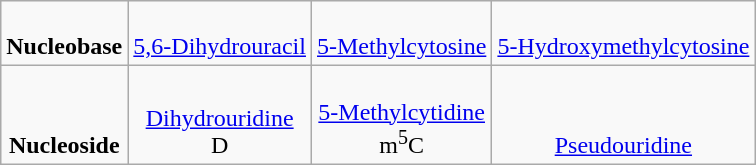<table class="wikitable skin-invert-image">
<tr align="center" valign="bottom">
<td><strong>Nucleobase</strong></td>
<td><br><a href='#'>5,6-Dihydrouracil</a></td>
<td><br><a href='#'>5-Methylcytosine</a></td>
<td><br><a href='#'>5-Hydroxymethylcytosine</a></td>
</tr>
<tr align="center" valign="bottom">
<td><strong>Nucleoside</strong></td>
<td><br><a href='#'>Dihydrouridine</a><br>D</td>
<td><br><a href='#'>5-Methylcytidine</a><br>m<sup>5</sup>C</td>
<td><br><a href='#'>Pseudouridine</a></td>
</tr>
</table>
